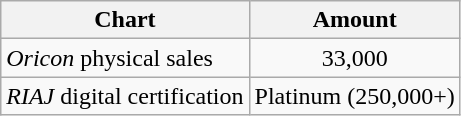<table class="wikitable">
<tr>
<th>Chart</th>
<th>Amount</th>
</tr>
<tr>
<td><em>Oricon</em> physical sales</td>
<td align="center">33,000</td>
</tr>
<tr>
<td><em>RIAJ</em> digital certification</td>
<td align="center">Platinum (250,000+)</td>
</tr>
</table>
